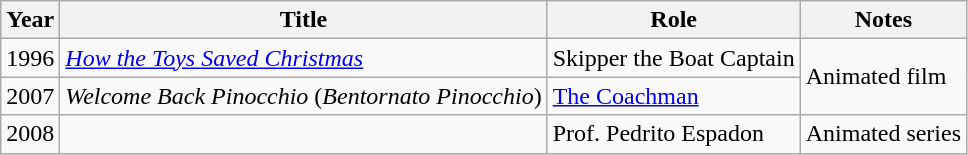<table class="wikitable plainrowheaders sortable">
<tr>
<th scope="col">Year</th>
<th scope="col">Title</th>
<th scope="col">Role</th>
<th scope="col">Notes</th>
</tr>
<tr>
<td>1996</td>
<td><em><a href='#'>How the Toys Saved Christmas</a></em></td>
<td>Skipper the Boat Captain</td>
<td rowspan="2">Animated film</td>
</tr>
<tr>
<td>2007</td>
<td><em>Welcome Back Pinocchio</em> (<em>Bentornato Pinocchio</em>)</td>
<td><a href='#'>The Coachman</a></td>
</tr>
<tr>
<td>2008</td>
<td><em></em></td>
<td>Prof. Pedrito Espadon</td>
<td>Animated series</td>
</tr>
</table>
